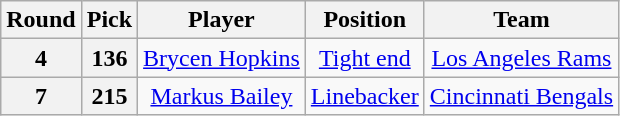<table class="wikitable" style="text-align:center;">
<tr>
<th>Round</th>
<th>Pick</th>
<th>Player</th>
<th>Position</th>
<th>Team</th>
</tr>
<tr>
<th>4</th>
<th>136</th>
<td><a href='#'>Brycen Hopkins</a></td>
<td><a href='#'>Tight end</a></td>
<td><a href='#'>Los Angeles Rams</a></td>
</tr>
<tr>
<th>7</th>
<th>215</th>
<td><a href='#'>Markus Bailey</a></td>
<td><a href='#'>Linebacker</a></td>
<td><a href='#'>Cincinnati Bengals</a></td>
</tr>
</table>
